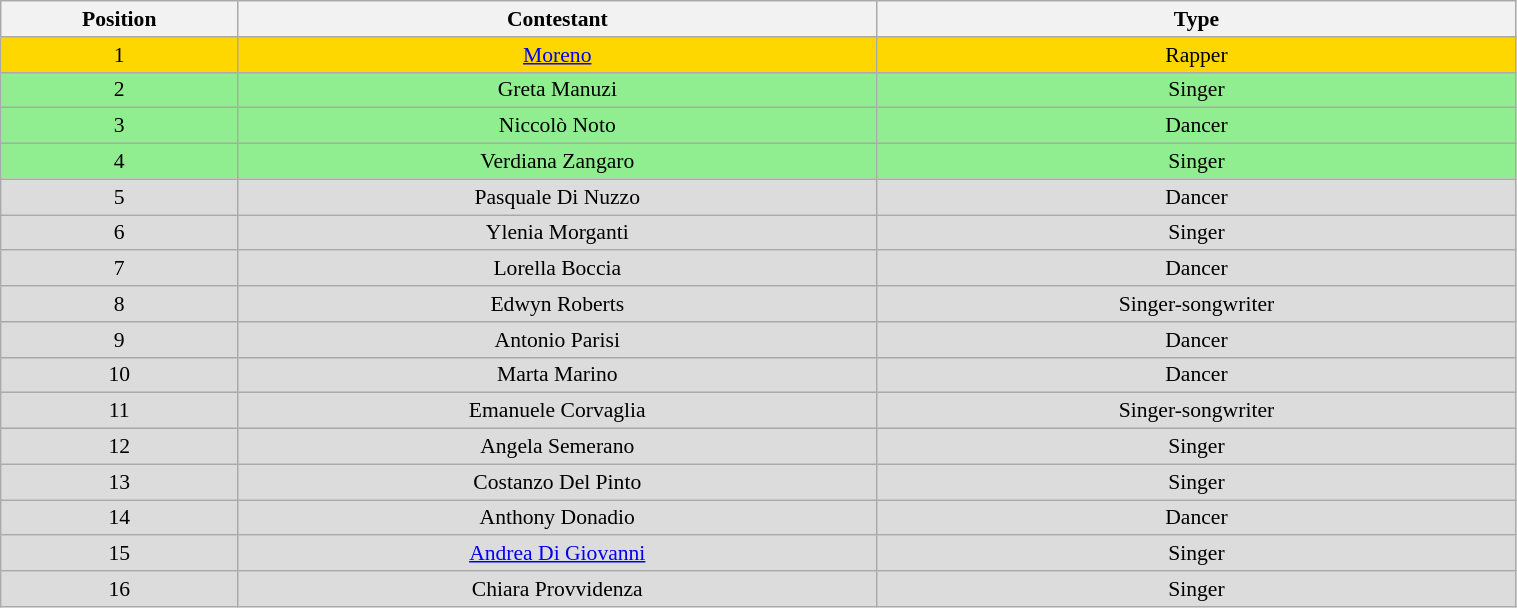<table class="wikitable" style="text-align:center; font-size:90%; border-collapse:collapse;" width=80%>
<tr>
<th width=4%>Position</th>
<th width="12%" align="center">Contestant</th>
<th width=12%>Type</th>
</tr>
<tr>
<td style="color:black; background:gold;">1</td>
<td style="color:black; background:gold;"><a href='#'>Moreno</a></td>
<td style="color:black; background:gold;">Rapper</td>
</tr>
<tr>
<td style="color:black; background:LightGreen;">2</td>
<td style="color:black; background:LightGreen;">Greta Manuzi</td>
<td style="color:black; background:LightGreen;">Singer</td>
</tr>
<tr>
<td style="color:black; background:LightGreen;">3</td>
<td style="color:black; background:LightGreen;">Niccolò Noto</td>
<td style="color:black; background:LightGreen;">Dancer</td>
</tr>
<tr>
<td style="color:black; background:LightGreen;">4</td>
<td style="color:black; background:LightGreen;">Verdiana Zangaro</td>
<td style="color:black; background:LightGreen;">Singer</td>
</tr>
<tr>
<td style="background:#DCDCDC;">5</td>
<td style="background:#DCDCDC;">Pasquale Di Nuzzo</td>
<td style="background:#DCDCDC;">Dancer</td>
</tr>
<tr>
<td style="background:#DCDCDC;">6</td>
<td style="background:#DCDCDC;">Ylenia Morganti</td>
<td style="background:#DCDCDC;">Singer</td>
</tr>
<tr>
<td style="background:#DCDCDC;">7</td>
<td style="background:#DCDCDC;">Lorella Boccia</td>
<td style="background:#DCDCDC;">Dancer</td>
</tr>
<tr>
<td style="background:#DCDCDC;">8</td>
<td style="background:#DCDCDC;">Edwyn Roberts</td>
<td style="background:#DCDCDC;">Singer-songwriter</td>
</tr>
<tr>
<td style="background:#DCDCDC;">9</td>
<td style="background:#DCDCDC;">Antonio Parisi</td>
<td style="background:#DCDCDC;">Dancer</td>
</tr>
<tr>
<td style="background:#DCDCDC;">10</td>
<td style="background:#DCDCDC;">Marta Marino</td>
<td style="background:#DCDCDC;">Dancer</td>
</tr>
<tr>
<td style="background:#DCDCDC;">11</td>
<td style="background:#DCDCDC;">Emanuele Corvaglia</td>
<td style="background:#DCDCDC;">Singer-songwriter</td>
</tr>
<tr>
<td style="background:#DCDCDC;">12</td>
<td style="background:#DCDCDC;">Angela Semerano</td>
<td style="background:#DCDCDC;">Singer</td>
</tr>
<tr>
<td style="background:#DCDCDC;">13</td>
<td style="background:#DCDCDC;">Costanzo Del Pinto</td>
<td style="background:#DCDCDC;">Singer</td>
</tr>
<tr>
<td style="background:#DCDCDC;">14</td>
<td style="background:#DCDCDC;">Anthony Donadio</td>
<td style="background:#DCDCDC;">Dancer</td>
</tr>
<tr>
<td style="background:#DCDCDC;">15</td>
<td style="background:#DCDCDC;"><a href='#'>Andrea Di Giovanni</a></td>
<td style="background:#DCDCDC;">Singer</td>
</tr>
<tr>
<td style="background:#DCDCDC;">16</td>
<td style="background:#DCDCDC;">Chiara Provvidenza</td>
<td style="background:#DCDCDC;">Singer</td>
</tr>
</table>
